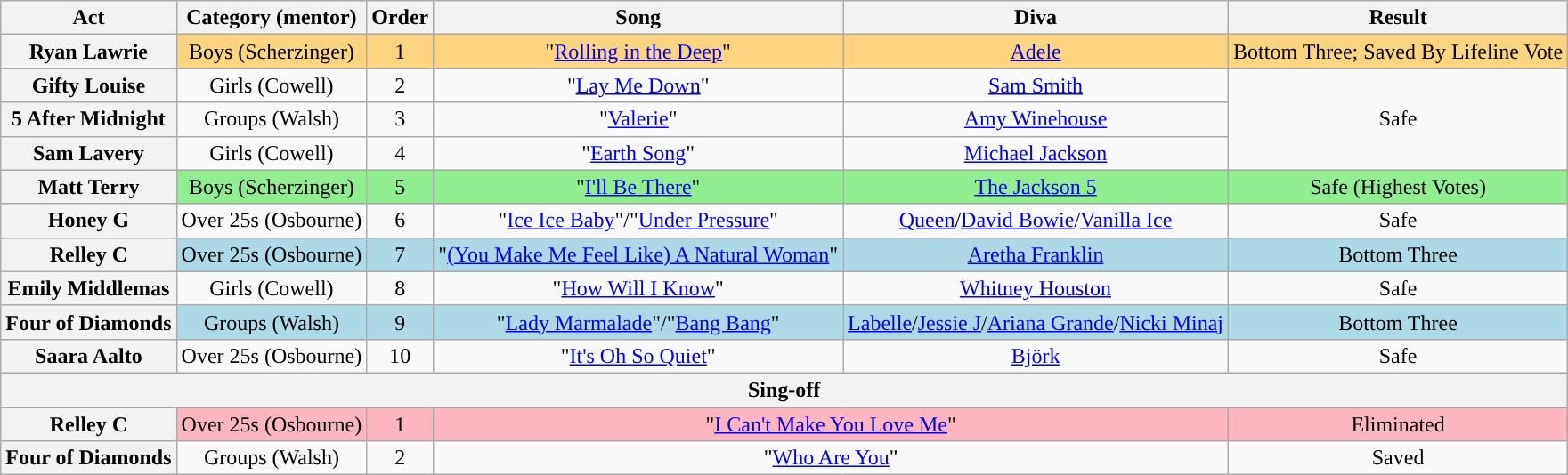<table class="wikitable plainrowheaders" style="text-align:center;">
<tr>
<th scope="col">Act</th>
<th scope="col">Category (mentor)</th>
<th scope="col">Order</th>
<th scope="col">Song</th>
<th scope="col">Diva</th>
<th scope="col">Result</th>
</tr>
<tr style="background:#fdd581;">
<th scope="row">Ryan Lawrie</th>
<td>Boys (Scherzinger)</td>
<td>1</td>
<td>"<a href='#'>Rolling in the Deep</a>"</td>
<td><a href='#'>Adele</a></td>
<td>Bottom Three; Saved By Lifeline Vote</td>
</tr>
<tr>
<th scope="row">Gifty Louise</th>
<td>Girls (Cowell)</td>
<td>2</td>
<td>"<a href='#'>Lay Me Down</a>"</td>
<td><a href='#'>Sam Smith</a></td>
<td rowspan=3>Safe</td>
</tr>
<tr>
<th scope="row">5 After Midnight</th>
<td>Groups (Walsh)</td>
<td>3</td>
<td>"<a href='#'>Valerie</a>"</td>
<td><a href='#'>Amy Winehouse</a></td>
</tr>
<tr>
<th scope="row">Sam Lavery</th>
<td>Girls (Cowell)</td>
<td>4</td>
<td>"<a href='#'>Earth Song</a>"</td>
<td><a href='#'>Michael Jackson</a></td>
</tr>
<tr style="background:lightgreen;">
<th scope="row">Matt Terry</th>
<td>Boys (Scherzinger)</td>
<td>5</td>
<td>"<a href='#'>I'll Be There</a>"</td>
<td><a href='#'>The Jackson 5</a></td>
<td>Safe (Highest Votes)</td>
</tr>
<tr>
<th scope="row">Honey G</th>
<td>Over 25s (Osbourne)</td>
<td>6</td>
<td>"<a href='#'>Ice Ice Baby</a>"/"<a href='#'>Under Pressure</a>"</td>
<td><a href='#'>Queen</a>/<a href='#'>David Bowie</a>/<a href='#'>Vanilla Ice</a></td>
<td>Safe</td>
</tr>
<tr style="background:lightblue;">
<th scope="row">Relley C</th>
<td>Over 25s (Osbourne)</td>
<td>7</td>
<td>"<a href='#'>(You Make Me Feel Like) A Natural Woman</a>"</td>
<td><a href='#'>Aretha Franklin</a></td>
<td>Bottom Three</td>
</tr>
<tr>
<th scope="row">Emily Middlemas</th>
<td>Girls (Cowell)</td>
<td>8</td>
<td>"<a href='#'>How Will I Know</a>"</td>
<td><a href='#'>Whitney Houston</a></td>
<td>Safe</td>
</tr>
<tr style="background:lightblue;">
<th scope="row">Four of Diamonds</th>
<td>Groups (Walsh)</td>
<td>9</td>
<td>"<a href='#'>Lady Marmalade</a>"/"<a href='#'>Bang Bang</a>"</td>
<td><a href='#'>Labelle</a>/<a href='#'>Jessie J</a>/<a href='#'>Ariana Grande</a>/<a href='#'>Nicki Minaj</a></td>
<td>Bottom Three</td>
</tr>
<tr>
<th scope="row">Saara Aalto</th>
<td>Over 25s (Osbourne)</td>
<td>10</td>
<td>"<a href='#'>It's Oh So Quiet</a>"</td>
<td><a href='#'>Björk</a></td>
<td>Safe</td>
</tr>
<tr>
<th colspan="6">Sing-off</th>
</tr>
<tr style="background:lightpink;">
<th scope="row">Relley C</th>
<td>Over 25s (Osbourne)</td>
<td>1</td>
<td colspan="2">"<a href='#'>I Can't Make You Love Me</a>"</td>
<td>Eliminated</td>
</tr>
<tr>
<th scope="row">Four of Diamonds</th>
<td>Groups (Walsh)</td>
<td>2</td>
<td colspan="2">"<a href='#'>Who Are You</a>"</td>
<td>Saved</td>
</tr>
</table>
